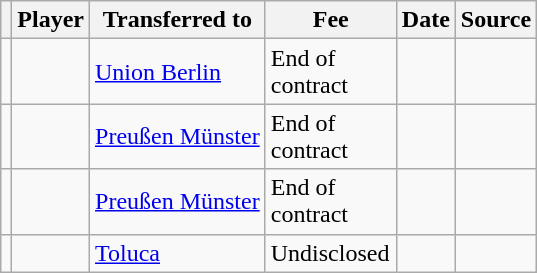<table class="wikitable plainrowheaders sortable">
<tr>
<th></th>
<th scope="col">Player</th>
<th>Transferred to</th>
<th style="width: 80px;">Fee</th>
<th scope="col">Date</th>
<th scope="col">Source</th>
</tr>
<tr>
<td align="center"></td>
<td></td>
<td> <a href='#'>Union Berlin</a></td>
<td>End of contract</td>
<td></td>
<td></td>
</tr>
<tr>
<td align="center"></td>
<td></td>
<td> <a href='#'>Preußen Münster</a></td>
<td>End of contract</td>
<td></td>
<td></td>
</tr>
<tr>
<td align="center"></td>
<td></td>
<td> <a href='#'>Preußen Münster</a></td>
<td>End of contract</td>
<td></td>
<td></td>
</tr>
<tr>
<td align="center"></td>
<td> </td>
<td> <a href='#'>Toluca</a></td>
<td>Undisclosed</td>
<td></td>
<td></td>
</tr>
</table>
